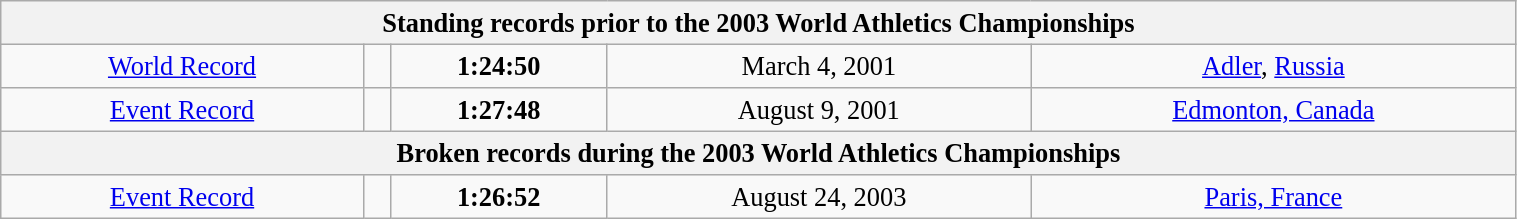<table class="wikitable" style=" text-align:center; font-size:110%;" width="80%">
<tr>
<th colspan="5">Standing records prior to the 2003 World Athletics Championships</th>
</tr>
<tr>
<td><a href='#'>World Record</a></td>
<td></td>
<td><strong>1:24:50</strong></td>
<td>March 4, 2001</td>
<td> <a href='#'>Adler</a>, <a href='#'>Russia</a></td>
</tr>
<tr>
<td><a href='#'>Event Record</a></td>
<td></td>
<td><strong>1:27:48</strong></td>
<td>August 9, 2001</td>
<td> <a href='#'>Edmonton, Canada</a></td>
</tr>
<tr>
<th colspan="5">Broken records during the 2003 World Athletics Championships</th>
</tr>
<tr>
<td><a href='#'>Event Record</a></td>
<td></td>
<td><strong>1:26:52</strong></td>
<td>August 24, 2003</td>
<td> <a href='#'>Paris, France</a></td>
</tr>
</table>
